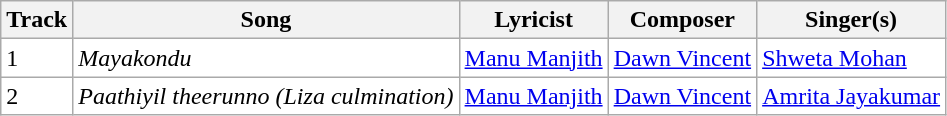<table class="wikitable sortable" style="background:#fff;">
<tr>
<th>Track</th>
<th>Song</th>
<th>Lyricist</th>
<th>Composer</th>
<th>Singer(s)</th>
</tr>
<tr>
<td>1</td>
<td><em>Mayakondu</em></td>
<td><a href='#'>Manu Manjith</a></td>
<td><a href='#'>Dawn Vincent</a></td>
<td><a href='#'>Shweta Mohan</a></td>
</tr>
<tr>
<td>2</td>
<td><em>Paathiyil theerunno (Liza culmination)</em></td>
<td><a href='#'>Manu Manjith</a></td>
<td><a href='#'>Dawn Vincent</a></td>
<td><a href='#'>Amrita Jayakumar</a></td>
</tr>
</table>
